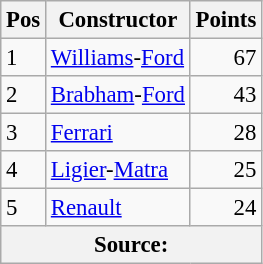<table class="wikitable" style="font-size: 95%;">
<tr>
<th>Pos</th>
<th>Constructor</th>
<th>Points</th>
</tr>
<tr>
<td>1</td>
<td> <a href='#'>Williams</a>-<a href='#'>Ford</a></td>
<td align="right">67</td>
</tr>
<tr>
<td>2</td>
<td> <a href='#'>Brabham</a>-<a href='#'>Ford</a></td>
<td align="right">43</td>
</tr>
<tr>
<td>3</td>
<td> <a href='#'>Ferrari</a></td>
<td align="right">28</td>
</tr>
<tr>
<td>4</td>
<td> <a href='#'>Ligier</a>-<a href='#'>Matra</a></td>
<td align="right">25</td>
</tr>
<tr>
<td>5</td>
<td> <a href='#'>Renault</a></td>
<td align="right">24</td>
</tr>
<tr>
<th colspan=4>Source: </th>
</tr>
</table>
